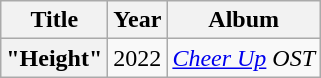<table class="wikitable plainrowheaders" style="text-align:center">
<tr>
<th scope="col">Title</th>
<th scope="col">Year</th>
<th scope="col">Album</th>
</tr>
<tr>
<th scope="row">"Height" <br></th>
<td>2022</td>
<td><em><a href='#'>Cheer Up</a> OST</em></td>
</tr>
</table>
